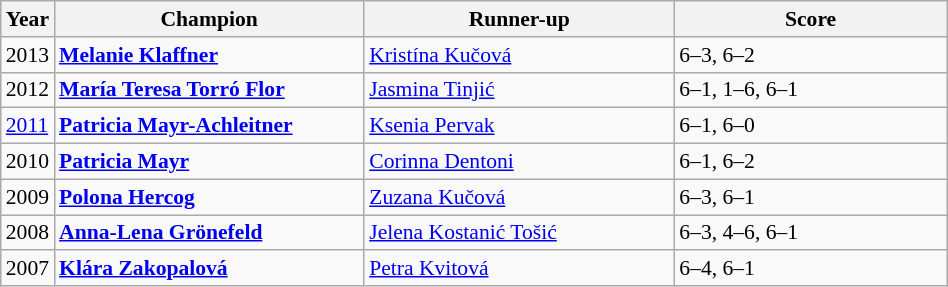<table class="wikitable" style="font-size:90%">
<tr>
<th>Year</th>
<th width="200">Champion</th>
<th width="200">Runner-up</th>
<th width="175">Score</th>
</tr>
<tr>
<td>2013</td>
<td> <strong><a href='#'>Melanie Klaffner</a></strong></td>
<td> <a href='#'>Kristína Kučová</a></td>
<td>6–3, 6–2</td>
</tr>
<tr>
<td>2012</td>
<td> <strong><a href='#'>María Teresa Torró Flor</a></strong></td>
<td> <a href='#'>Jasmina Tinjić</a></td>
<td>6–1, 1–6, 6–1</td>
</tr>
<tr>
<td><a href='#'>2011</a></td>
<td> <strong><a href='#'>Patricia Mayr-Achleitner</a></strong></td>
<td> <a href='#'>Ksenia Pervak</a></td>
<td>6–1, 6–0</td>
</tr>
<tr>
<td>2010</td>
<td> <strong><a href='#'>Patricia Mayr</a></strong></td>
<td> <a href='#'>Corinna Dentoni</a></td>
<td>6–1, 6–2</td>
</tr>
<tr>
<td>2009</td>
<td> <strong><a href='#'>Polona Hercog</a></strong></td>
<td> <a href='#'>Zuzana Kučová</a></td>
<td>6–3, 6–1</td>
</tr>
<tr>
<td>2008</td>
<td> <strong><a href='#'>Anna-Lena Grönefeld</a></strong></td>
<td> <a href='#'>Jelena Kostanić Tošić</a></td>
<td>6–3, 4–6, 6–1</td>
</tr>
<tr>
<td>2007</td>
<td> <strong><a href='#'>Klára Zakopalová</a></strong></td>
<td> <a href='#'>Petra Kvitová</a></td>
<td>6–4, 6–1</td>
</tr>
</table>
